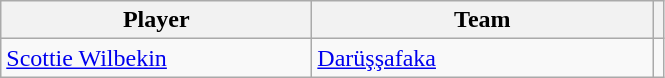<table class="wikitable" style="text-align: center;">
<tr>
<th style="width:200px;">Player</th>
<th style="width:220px;">Team</th>
<th></th>
</tr>
<tr>
<td align="left"> <a href='#'>Scottie Wilbekin</a>  </td>
<td align="left"> <a href='#'>Darüşşafaka</a></td>
<td></td>
</tr>
</table>
